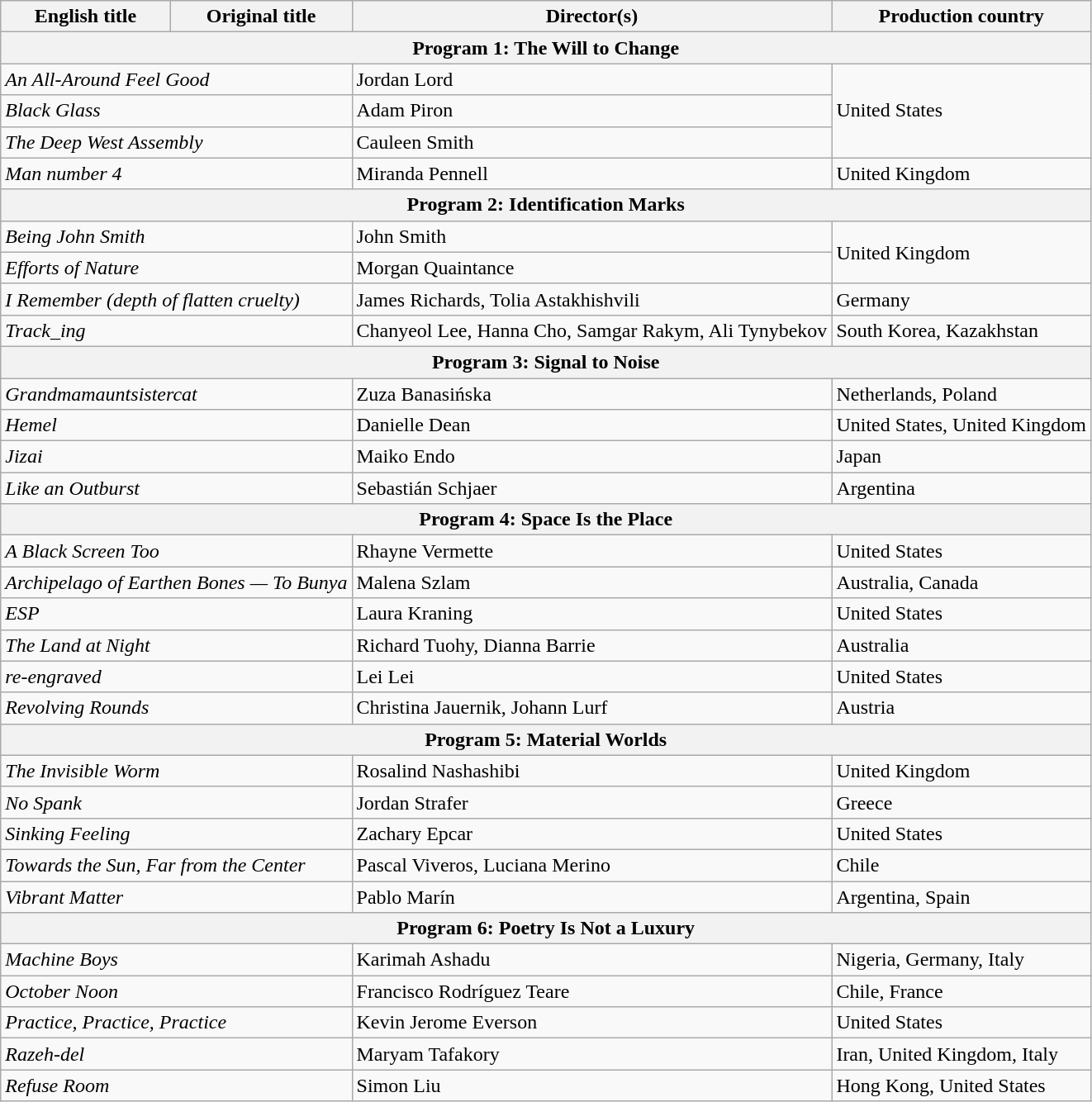<table class="wikitable">
<tr>
<th>English title</th>
<th>Original title</th>
<th>Director(s)</th>
<th>Production country</th>
</tr>
<tr>
<th colspan="4">Program 1: The Will to Change</th>
</tr>
<tr>
<td colspan="2"><em>An All-Around Feel Good</em></td>
<td>Jordan Lord</td>
<td rowspan="3">United States</td>
</tr>
<tr>
<td colspan="2"><em>Black Glass</em></td>
<td>Adam Piron</td>
</tr>
<tr>
<td colspan="2"><em>The Deep West Assembly</em></td>
<td>Cauleen Smith</td>
</tr>
<tr>
<td colspan="2"><em>Man number 4</em></td>
<td>Miranda Pennell</td>
<td>United Kingdom</td>
</tr>
<tr>
<th colspan="4">Program 2: Identification Marks</th>
</tr>
<tr>
<td colspan="2"><em>Being John Smith</em></td>
<td>John Smith</td>
<td rowspan="2">United Kingdom</td>
</tr>
<tr>
<td colspan="2"><em>Efforts of Nature</em></td>
<td>Morgan Quaintance</td>
</tr>
<tr>
<td colspan="2"><em>I Remember (depth of flatten cruelty)</em></td>
<td>James Richards, Tolia Astakhishvili</td>
<td>Germany</td>
</tr>
<tr>
<td colspan="2"><em>Track_ing</em></td>
<td>Chanyeol Lee, Hanna Cho, Samgar Rakym, Ali Tynybekov</td>
<td>South Korea, Kazakhstan</td>
</tr>
<tr>
<th colspan="4">Program 3: Signal to Noise</th>
</tr>
<tr>
<td colspan="2"><em>Grandmamauntsistercat</em></td>
<td>Zuza Banasińska</td>
<td>Netherlands, Poland</td>
</tr>
<tr>
<td colspan="2"><em>Hemel</em></td>
<td>Danielle Dean</td>
<td>United States, United Kingdom</td>
</tr>
<tr>
<td colspan="2"><em>Jizai</em></td>
<td>Maiko Endo</td>
<td>Japan</td>
</tr>
<tr>
<td colspan="2"><em>Like an Outburst</em></td>
<td>Sebastián Schjaer</td>
<td>Argentina</td>
</tr>
<tr>
<th colspan="4">Program 4: Space Is the Place</th>
</tr>
<tr>
<td colspan="2"><em>A Black Screen Too</em></td>
<td>Rhayne Vermette</td>
<td>United States</td>
</tr>
<tr>
<td colspan="2"><em>Archipelago of Earthen Bones — To Bunya</em></td>
<td>Malena Szlam</td>
<td>Australia, Canada</td>
</tr>
<tr>
<td colspan="2"><em>ESP</em></td>
<td>Laura Kraning</td>
<td>United States</td>
</tr>
<tr>
<td colspan="2"><em>The Land at Night</em></td>
<td>Richard Tuohy, Dianna Barrie</td>
<td>Australia</td>
</tr>
<tr>
<td colspan="2"><em>re-engraved</em></td>
<td>Lei Lei</td>
<td>United States</td>
</tr>
<tr>
<td colspan="2"><em>Revolving Rounds</em></td>
<td>Christina Jauernik, Johann Lurf</td>
<td>Austria</td>
</tr>
<tr>
<th colspan="4">Program 5: Material Worlds</th>
</tr>
<tr>
<td colspan="2"><em>The Invisible Worm</em></td>
<td>Rosalind Nashashibi</td>
<td>United Kingdom</td>
</tr>
<tr>
<td colspan="2"><em>No Spank</em></td>
<td>Jordan Strafer</td>
<td>Greece</td>
</tr>
<tr>
<td colspan="2"><em>Sinking Feeling</em></td>
<td>Zachary Epcar</td>
<td>United States</td>
</tr>
<tr>
<td colspan="2"><em>Towards the Sun, Far from the Center</em></td>
<td>Pascal Viveros, Luciana Merino</td>
<td>Chile</td>
</tr>
<tr>
<td colspan="2"><em>Vibrant Matter</em></td>
<td>Pablo Marín</td>
<td>Argentina, Spain</td>
</tr>
<tr>
<th colspan="4">Program 6: Poetry Is Not a Luxury</th>
</tr>
<tr>
<td colspan="2"><em>Machine Boys</em></td>
<td>Karimah Ashadu</td>
<td>Nigeria, Germany, Italy</td>
</tr>
<tr>
<td colspan="2"><em>October Noon</em></td>
<td>Francisco Rodríguez Teare</td>
<td>Chile, France</td>
</tr>
<tr>
<td colspan="2"><em>Practice, Practice, Practice</em></td>
<td>Kevin Jerome Everson</td>
<td>United States</td>
</tr>
<tr>
<td colspan="2"><em>Razeh-del</em></td>
<td>Maryam Tafakory</td>
<td>Iran, United Kingdom, Italy</td>
</tr>
<tr>
<td colspan="2"><em>Refuse Room</em></td>
<td>Simon Liu</td>
<td>Hong Kong, United States</td>
</tr>
</table>
